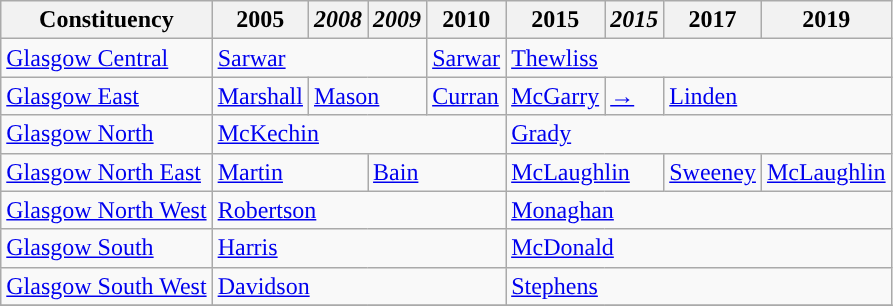<table class="wikitable">
<tr>
<th>Constituency</th>
<th>2005</th>
<th><em>2008</em></th>
<th><em>2009</em></th>
<th>2010</th>
<th>2015</th>
<th><em>2015</em></th>
<th>2017</th>
<th>2019</th>
</tr>
<tr>
<td><a href='#'>Glasgow Central</a></td>
<td colspan="3"><a href='#'>Sarwar</a></td>
<td><a href='#'>Sarwar</a></td>
<td colspan="4"><a href='#'>Thewliss</a></td>
</tr>
<tr>
<td><a href='#'>Glasgow East</a></td>
<td><a href='#'>Marshall</a></td>
<td colspan="2"><a href='#'>Mason</a></td>
<td><a href='#'>Curran</a></td>
<td><a href='#'>McGarry</a></td>
<td><a href='#'>→</a></td>
<td colspan="2"><a href='#'>Linden</a></td>
</tr>
<tr>
<td><a href='#'>Glasgow North</a></td>
<td colspan="4"><a href='#'>McKechin</a></td>
<td colspan="4"><a href='#'>Grady</a></td>
</tr>
<tr>
<td><a href='#'>Glasgow North East</a></td>
<td colspan="2"><a href='#'>Martin</a></td>
<td colspan="2"><a href='#'>Bain</a></td>
<td colspan="2"><a href='#'>McLaughlin</a></td>
<td><a href='#'>Sweeney</a></td>
<td><a href='#'>McLaughlin</a></td>
</tr>
<tr>
<td><a href='#'>Glasgow North West</a></td>
<td colspan="4"><a href='#'>Robertson</a></td>
<td colspan="4"><a href='#'>Monaghan</a></td>
</tr>
<tr>
<td><a href='#'>Glasgow South</a></td>
<td colspan="4"><a href='#'>Harris</a></td>
<td colspan="4"><a href='#'>McDonald</a></td>
</tr>
<tr>
<td><a href='#'>Glasgow South West</a></td>
<td colspan="4"><a href='#'>Davidson</a></td>
<td colspan="4"><a href='#'>Stephens</a></td>
</tr>
<tr>
</tr>
</table>
